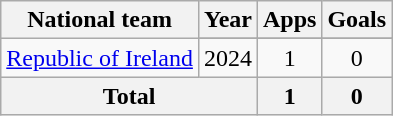<table class=wikitable style=text-align:center>
<tr>
<th>National team</th>
<th>Year</th>
<th>Apps</th>
<th>Goals</th>
</tr>
<tr>
<td rowspan="2"><a href='#'>Republic of Ireland</a></td>
</tr>
<tr>
<td>2024</td>
<td>1</td>
<td>0</td>
</tr>
<tr>
<th colspan="2">Total</th>
<th>1</th>
<th>0</th>
</tr>
</table>
